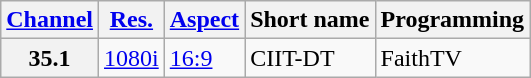<table class="wikitable">
<tr>
<th><a href='#'>Channel</a></th>
<th><a href='#'>Res.</a></th>
<th><a href='#'>Aspect</a></th>
<th>Short name</th>
<th>Programming</th>
</tr>
<tr>
<th scope = "row">35.1</th>
<td><a href='#'>1080i</a></td>
<td><a href='#'>16:9</a></td>
<td>CIIT-DT</td>
<td>FaithTV</td>
</tr>
</table>
